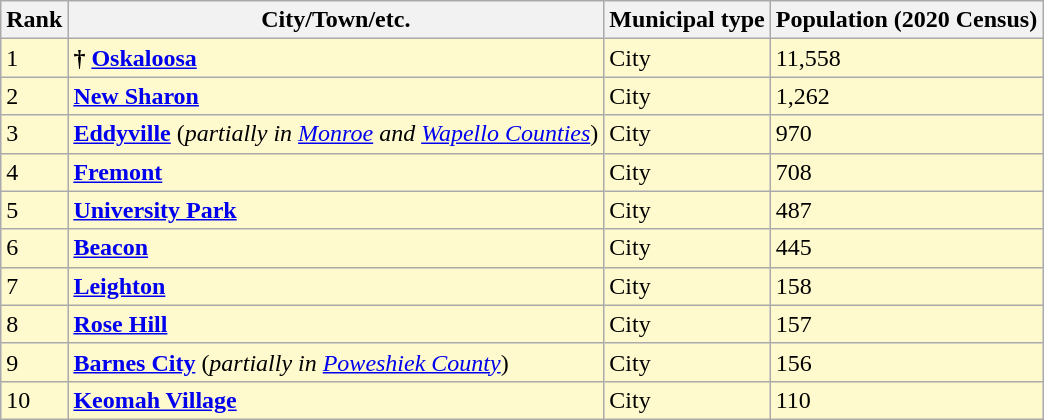<table class="wikitable sortable">
<tr>
<th>Rank</th>
<th>City/Town/etc.</th>
<th>Municipal type</th>
<th>Population (2020 Census)</th>
</tr>
<tr style="background-color:#FFFACD;">
<td>1</td>
<td><strong>†</strong> <strong><a href='#'>Oskaloosa</a></strong></td>
<td>City</td>
<td>11,558</td>
</tr>
<tr style="background-color:#FFFACD;">
<td>2</td>
<td><strong><a href='#'>New Sharon</a></strong></td>
<td>City</td>
<td>1,262</td>
</tr>
<tr style="background-color:#FFFACD;">
<td>3</td>
<td><strong><a href='#'>Eddyville</a></strong>  (<em>partially in <a href='#'>Monroe</a> and <a href='#'>Wapello Counties</a></em>)</td>
<td>City</td>
<td>970</td>
</tr>
<tr style="background-color:#FFFACD;">
<td>4</td>
<td><strong><a href='#'>Fremont</a></strong></td>
<td>City</td>
<td>708</td>
</tr>
<tr style="background-color:#FFFACD;">
<td>5</td>
<td><strong><a href='#'>University Park</a></strong></td>
<td>City</td>
<td>487</td>
</tr>
<tr style="background-color:#FFFACD;">
<td>6</td>
<td><strong><a href='#'>Beacon</a></strong></td>
<td>City</td>
<td>445</td>
</tr>
<tr style="background-color:#FFFACD;">
<td>7</td>
<td><strong><a href='#'>Leighton</a></strong></td>
<td>City</td>
<td>158</td>
</tr>
<tr style="background-color:#FFFACD;">
<td>8</td>
<td><strong><a href='#'>Rose Hill</a></strong></td>
<td>City</td>
<td>157</td>
</tr>
<tr style="background-color:#FFFACD;">
<td>9</td>
<td><strong><a href='#'>Barnes City</a></strong>  (<em>partially in <a href='#'>Poweshiek County</a></em>)</td>
<td>City</td>
<td>156</td>
</tr>
<tr style="background-color:#FFFACD;">
<td>10</td>
<td><strong><a href='#'>Keomah Village</a></strong></td>
<td>City</td>
<td>110</td>
</tr>
</table>
